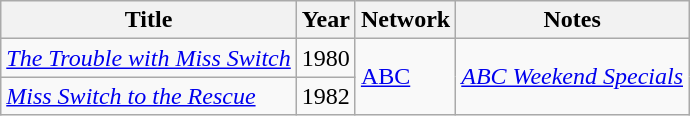<table class="wikitable sortable">
<tr>
<th><strong>Title</strong></th>
<th><strong>Year</strong></th>
<th><strong>Network</strong></th>
<th><strong>Notes</strong></th>
</tr>
<tr>
<td><em><a href='#'>The Trouble with Miss Switch</a></em></td>
<td>1980</td>
<td rowspan=2><a href='#'>ABC</a></td>
<td rowspan=2><em><a href='#'>ABC Weekend Specials</a></em></td>
</tr>
<tr>
<td><em><a href='#'>Miss Switch to the Rescue</a></em></td>
<td>1982</td>
</tr>
</table>
